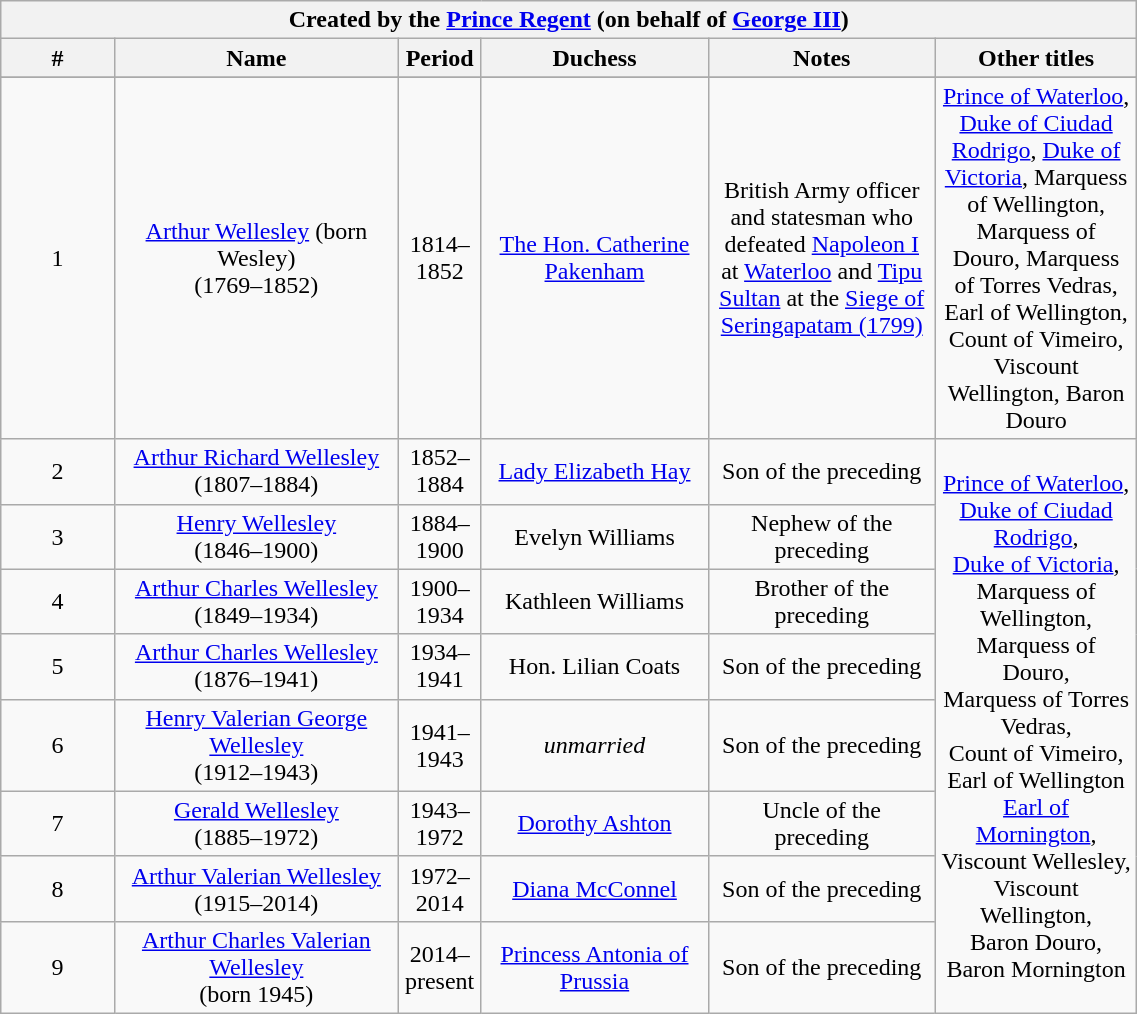<table style="text-align:center; width:60%" class="wikitable">
<tr>
<th colspan="7">Created by the <a href='#'>Prince Regent</a> (on behalf of <a href='#'>George III</a>)</th>
</tr>
<tr>
<th style="width:10%">#</th>
<th style="width:25%">Name</th>
<th>Period</th>
<th style="width:20%">Duchess</th>
<th style="width:20%">Notes</th>
<th>Other titles</th>
</tr>
<tr bgcolor="#dddddd" |>
</tr>
<tr>
<td>1</td>
<td><a href='#'>Arthur Wellesley</a> (born Wesley)<br>(1769–1852)</td>
<td>1814–1852</td>
<td><a href='#'>The Hon. Catherine Pakenham</a></td>
<td>British Army officer and statesman who defeated <a href='#'>Napoleon I</a> at <a href='#'>Waterloo</a> and <a href='#'>Tipu Sultan</a> at the <a href='#'>Siege of Seringapatam (1799)</a></td>
<td><a href='#'>Prince of Waterloo</a>, <a href='#'>Duke of Ciudad Rodrigo</a>, <a href='#'>Duke of Victoria</a>, Marquess of Wellington, Marquess of Douro, Marquess of Torres Vedras, Earl of Wellington, Count of Vimeiro, Viscount Wellington, Baron Douro</td>
</tr>
<tr>
<td>2</td>
<td><a href='#'>Arthur Richard Wellesley</a><br>(1807–1884)</td>
<td>1852–1884</td>
<td><a href='#'>Lady Elizabeth Hay</a></td>
<td>Son of the preceding</td>
<td rowspan="8"><a href='#'>Prince of Waterloo</a>,<br><a href='#'>Duke of Ciudad Rodrigo</a>,<br><a href='#'>Duke of Victoria</a>,<br>Marquess of Wellington,<br>Marquess of Douro,<br>Marquess of Torres Vedras,<br>Count of Vimeiro, Earl of Wellington<br><a href='#'>Earl of Mornington</a>,<br>Viscount Wellesley,<br>Viscount Wellington,<br>Baron Douro,<br>Baron Mornington</td>
</tr>
<tr>
<td>3</td>
<td><a href='#'>Henry Wellesley</a><br>(1846–1900)</td>
<td>1884–1900</td>
<td>Evelyn Williams</td>
<td>Nephew of the preceding</td>
</tr>
<tr>
<td>4</td>
<td><a href='#'>Arthur Charles Wellesley</a><br>(1849–1934)</td>
<td>1900–1934</td>
<td>Kathleen Williams</td>
<td>Brother of the preceding</td>
</tr>
<tr>
<td>5</td>
<td><a href='#'>Arthur Charles Wellesley</a><br>(1876–1941)</td>
<td>1934–1941</td>
<td>Hon. Lilian Coats</td>
<td>Son of the preceding</td>
</tr>
<tr>
<td>6</td>
<td><a href='#'>Henry Valerian George Wellesley</a><br>(1912–1943)</td>
<td>1941–1943</td>
<td><em>unmarried</em></td>
<td>Son of the preceding</td>
</tr>
<tr>
<td>7</td>
<td><a href='#'>Gerald Wellesley</a><br>(1885–1972)</td>
<td>1943–1972</td>
<td><a href='#'>Dorothy Ashton</a></td>
<td>Uncle of the preceding</td>
</tr>
<tr>
<td>8</td>
<td><a href='#'>Arthur Valerian Wellesley</a><br>(1915–2014)</td>
<td>1972–2014</td>
<td><a href='#'>Diana McConnel</a></td>
<td>Son of the preceding</td>
</tr>
<tr>
<td>9</td>
<td><a href='#'>Arthur Charles Valerian Wellesley</a><br>(born 1945)</td>
<td>2014–present</td>
<td><a href='#'>Princess Antonia of Prussia</a></td>
<td>Son of the preceding</td>
</tr>
</table>
